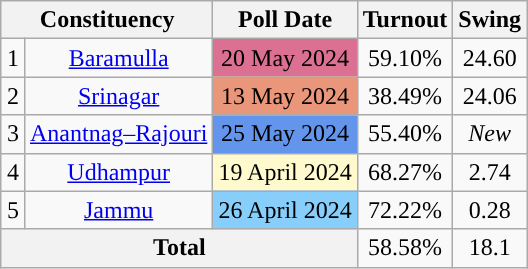<table class="wikitable" style="text-align:center;margin:auto;">
<tr>
<th colspan="2">Constituency</th>
<th>Poll Date</th>
<th>Turnout</th>
<th>Swing</th>
</tr>
<tr>
<td>1</td>
<td><a href='#'>Baramulla</a></td>
<td bgcolor="#DB7093">20 May 2024</td>
<td>59.10%</td>
<td> 24.60</td>
</tr>
<tr>
<td>2</td>
<td><a href='#'>Srinagar</a></td>
<td bgcolor="#E9967A">13 May 2024</td>
<td>38.49%</td>
<td> 24.06</td>
</tr>
<tr>
<td>3</td>
<td><a href='#'>Anantnag–Rajouri</a></td>
<td style="background: #6495ED">25 May 2024</td>
<td>55.40%</td>
<td><em>New</em></td>
</tr>
<tr>
<td>4</td>
<td><a href='#'>Udhampur</a></td>
<td bgcolor=#FFFACD>19 April 2024</td>
<td>68.27%</td>
<td> 2.74</td>
</tr>
<tr>
<td>5</td>
<td><a href='#'>Jammu</a></td>
<td bgcolor=#87CEFA>26 April 2024</td>
<td>72.22%</td>
<td> 0.28</td>
</tr>
<tr>
<th colspan="3">Total</th>
<td>58.58%</td>
<td> 18.1</td>
</tr>
</table>
